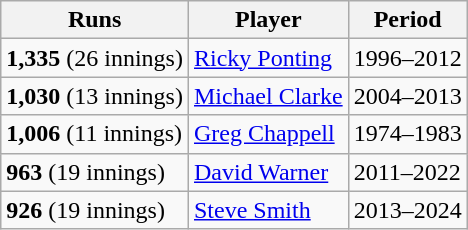<table class="wikitable">
<tr>
<th>Runs</th>
<th>Player</th>
<th>Period</th>
</tr>
<tr>
<td><strong>1,335</strong> (26 innings)</td>
<td> <a href='#'>Ricky Ponting</a></td>
<td>1996–2012</td>
</tr>
<tr>
<td><strong>1,030</strong> (13 innings)</td>
<td> <a href='#'>Michael Clarke</a></td>
<td>2004–2013</td>
</tr>
<tr>
<td><strong>1,006</strong> (11 innings)</td>
<td> <a href='#'>Greg Chappell</a></td>
<td>1974–1983</td>
</tr>
<tr>
<td><strong>963</strong> (19 innings)</td>
<td> <a href='#'>David Warner</a></td>
<td>2011–2022</td>
</tr>
<tr>
<td><strong>926</strong> (19 innings)</td>
<td> <a href='#'>Steve Smith</a></td>
<td>2013–2024</td>
</tr>
</table>
